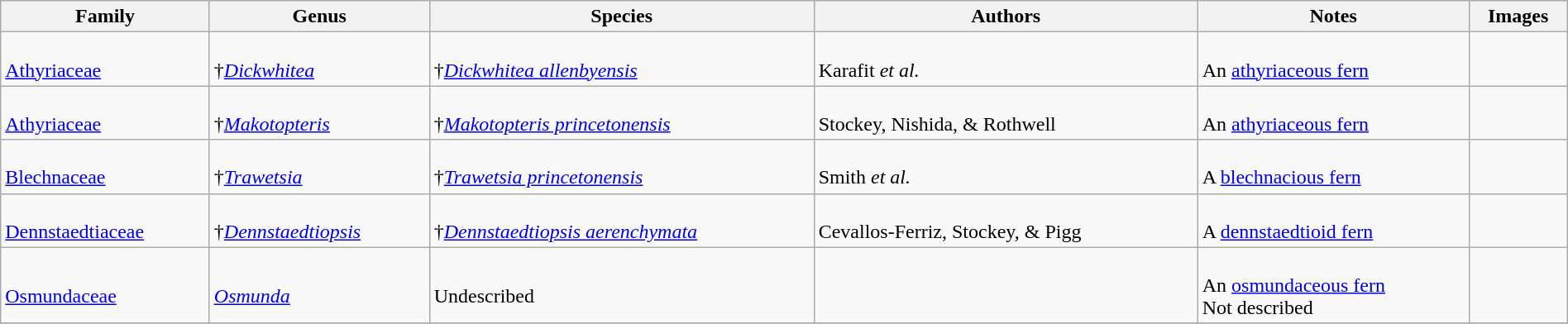<table class="wikitable sortable"  style="margin:auto; width:100%;">
<tr>
<th>Family</th>
<th>Genus</th>
<th>Species</th>
<th>Authors</th>
<th>Notes</th>
<th>Images</th>
</tr>
<tr>
<td><br><a href='#'>Athyriaceae</a></td>
<td><br>†<em><a href='#'>Dickwhitea</a></em></td>
<td><br>†<em><a href='#'>Dickwhitea allenbyensis</a></em></td>
<td><br>Karafit <em>et al.</em></td>
<td><br>An <a href='#'>athyriaceous fern</a></td>
<td></td>
</tr>
<tr>
<td><br><a href='#'>Athyriaceae</a></td>
<td><br>†<em><a href='#'>Makotopteris</a></em></td>
<td><br>†<em><a href='#'>Makotopteris princetonensis</a></em></td>
<td><br>Stockey, Nishida, & Rothwell</td>
<td><br>An <a href='#'>athyriaceous fern</a></td>
<td></td>
</tr>
<tr>
<td><br><a href='#'>Blechnaceae</a></td>
<td><br>†<em><a href='#'>Trawetsia</a></em></td>
<td><br>†<em><a href='#'>Trawetsia princetonensis</a></em></td>
<td><br>Smith <em>et al.</em></td>
<td><br>A <a href='#'>blechnacious fern</a></td>
<td></td>
</tr>
<tr>
<td><br><a href='#'>Dennstaedtiaceae</a></td>
<td><br>†<em><a href='#'>Dennstaedtiopsis</a></em></td>
<td><br>†<em><a href='#'>Dennstaedtiopsis aerenchymata</a></em></td>
<td><br>Cevallos-Ferriz, Stockey, & Pigg</td>
<td><br>A <a href='#'>dennstaedtioid fern</a></td>
<td></td>
</tr>
<tr>
<td><br><a href='#'>Osmundaceae</a></td>
<td><br><em><a href='#'>Osmunda</a></em></td>
<td><br>Undescribed</td>
<td></td>
<td><br>An <a href='#'>osmundaceous fern</a><br>Not described</td>
<td></td>
</tr>
<tr>
</tr>
</table>
